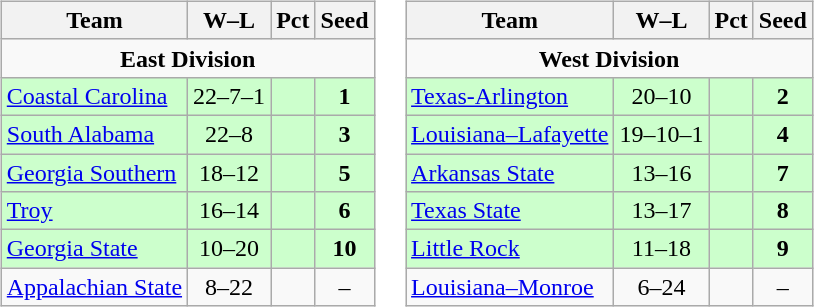<table>
<tr>
<td><br><table class="wikitable">
<tr>
<th>Team</th>
<th>W–L</th>
<th>Pct</th>
<th>Seed<br></th>
</tr>
<tr>
<td colspan="7" align="center"><strong>East Division</strong></td>
</tr>
<tr bgcolor=#ccffcc>
<td><a href='#'>Coastal Carolina</a></td>
<td style="text-align:center;">22–7–1</td>
<td style="text-align:center;"></td>
<td style="text-align:center;"><strong>1</strong></td>
</tr>
<tr bgcolor=#ccffcc>
<td><a href='#'>South Alabama</a></td>
<td style="text-align:center;">22–8</td>
<td style="text-align:center;"></td>
<td style="text-align:center;"><strong>3</strong></td>
</tr>
<tr bgcolor=#ccffcc>
<td><a href='#'>Georgia Southern</a></td>
<td style="text-align:center;">18–12</td>
<td style="text-align:center;"></td>
<td style="text-align:center;"><strong>5</strong></td>
</tr>
<tr bgcolor=#ccffcc>
<td><a href='#'>Troy</a></td>
<td style="text-align:center;">16–14</td>
<td style="text-align:center;"></td>
<td style="text-align:center;"><strong>6</strong></td>
</tr>
<tr bgcolor=#ccffcc>
<td><a href='#'>Georgia State</a></td>
<td style="text-align:center;">10–20</td>
<td style="text-align:center;"></td>
<td style="text-align:center;"><strong>10</strong></td>
</tr>
<tr>
<td><a href='#'>Appalachian State</a></td>
<td style="text-align:center;">8–22</td>
<td style="text-align:center;"></td>
<td style="text-align:center;">–</td>
</tr>
</table>
</td>
<td><br><table class="wikitable">
<tr>
<th>Team</th>
<th>W–L</th>
<th>Pct</th>
<th>Seed</th>
</tr>
<tr>
<td colspan="7" align="center"><strong>West Division</strong></td>
</tr>
<tr bgcolor=#ccffcc>
<td><a href='#'>Texas-Arlington</a></td>
<td style="text-align:center;">20–10</td>
<td style="text-align:center;"></td>
<td style="text-align:center;"><strong>2</strong></td>
</tr>
<tr bgcolor=#ccffcc>
<td><a href='#'>Louisiana–Lafayette</a></td>
<td style="text-align:center;">19–10–1</td>
<td style="text-align:center;"></td>
<td style="text-align:center;"><strong>4</strong></td>
</tr>
<tr bgcolor=#ccffcc>
<td><a href='#'>Arkansas State</a></td>
<td style="text-align:center;">13–16</td>
<td style="text-align:center;"></td>
<td style="text-align:center;"><strong>7</strong></td>
</tr>
<tr bgcolor=#ccffcc>
<td><a href='#'>Texas State</a></td>
<td style="text-align:center;">13–17</td>
<td style="text-align:center;"></td>
<td style="text-align:center;"><strong>8</strong></td>
</tr>
<tr bgcolor=#ccffcc>
<td><a href='#'>Little Rock</a></td>
<td style="text-align:center;">11–18</td>
<td style="text-align:center;"></td>
<td style="text-align:center;"><strong>9</strong></td>
</tr>
<tr>
<td><a href='#'>Louisiana–Monroe</a></td>
<td style="text-align:center;">6–24</td>
<td style="text-align:center;"></td>
<td style="text-align:center;">–</td>
</tr>
</table>
</td>
</tr>
</table>
